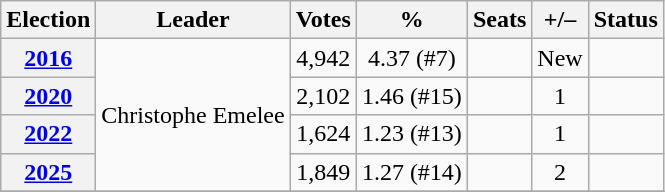<table class=wikitable style=text-align:center>
<tr>
<th>Election</th>
<th>Leader</th>
<th>Votes</th>
<th>%</th>
<th>Seats</th>
<th>+/–</th>
<th>Status</th>
</tr>
<tr>
<th><a href='#'>2016</a></th>
<td rowspan=4>Christophe Emelee</td>
<td>4,942</td>
<td>4.37 (#7)</td>
<td></td>
<td>New</td>
<td></td>
</tr>
<tr>
<th><a href='#'>2020</a></th>
<td>2,102</td>
<td>1.46 (#15)</td>
<td></td>
<td> 1</td>
<td></td>
</tr>
<tr>
<th><a href='#'>2022</a></th>
<td>1,624</td>
<td>1.23 (#13)</td>
<td></td>
<td> 1</td>
<td></td>
</tr>
<tr>
<th><a href='#'>2025</a></th>
<td>1,849</td>
<td>1.27 (#14)</td>
<td></td>
<td> 2</td>
<td></td>
</tr>
<tr>
</tr>
</table>
